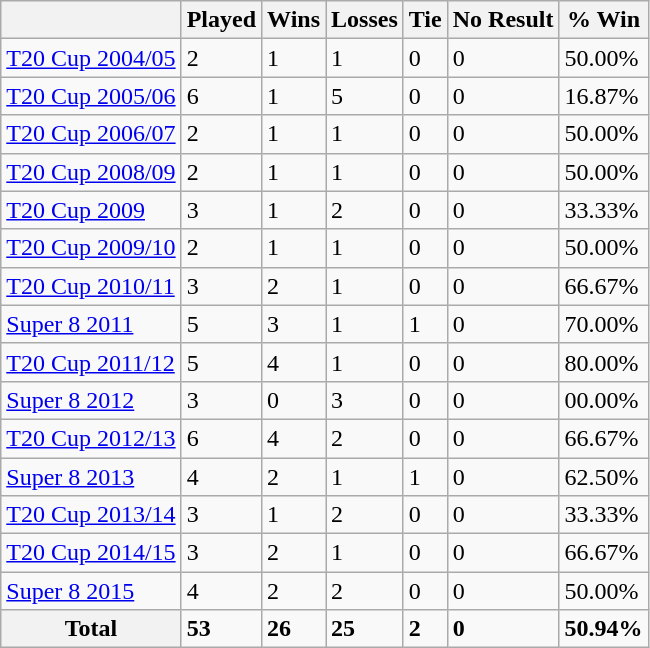<table class="wikitable">
<tr>
<th></th>
<th>Played</th>
<th>Wins</th>
<th>Losses</th>
<th>Tie</th>
<th>No Result</th>
<th>% Win</th>
</tr>
<tr>
<td> <a href='#'>T20 Cup 2004/05</a></td>
<td>2</td>
<td>1</td>
<td>1</td>
<td>0</td>
<td>0</td>
<td>50.00%</td>
</tr>
<tr>
<td> <a href='#'>T20 Cup 2005/06</a></td>
<td>6</td>
<td>1</td>
<td>5</td>
<td>0</td>
<td>0</td>
<td>16.87%</td>
</tr>
<tr>
<td> <a href='#'>T20 Cup 2006/07</a></td>
<td>2</td>
<td>1</td>
<td>1</td>
<td>0</td>
<td>0</td>
<td>50.00%</td>
</tr>
<tr>
<td> <a href='#'>T20 Cup 2008/09</a></td>
<td>2</td>
<td>1</td>
<td>1</td>
<td>0</td>
<td>0</td>
<td>50.00%</td>
</tr>
<tr>
<td> <a href='#'>T20 Cup 2009</a></td>
<td>3</td>
<td>1</td>
<td>2</td>
<td>0</td>
<td>0</td>
<td>33.33%</td>
</tr>
<tr>
<td> <a href='#'>T20 Cup 2009/10</a></td>
<td>2</td>
<td>1</td>
<td>1</td>
<td>0</td>
<td>0</td>
<td>50.00%</td>
</tr>
<tr>
<td> <a href='#'>T20 Cup 2010/11</a></td>
<td>3</td>
<td>2</td>
<td>1</td>
<td>0</td>
<td>0</td>
<td>66.67%</td>
</tr>
<tr>
<td> <a href='#'>Super 8 2011</a></td>
<td>5</td>
<td>3</td>
<td>1</td>
<td>1</td>
<td>0</td>
<td>70.00%</td>
</tr>
<tr>
<td> <a href='#'>T20 Cup 2011/12</a></td>
<td>5</td>
<td>4</td>
<td>1</td>
<td>0</td>
<td>0</td>
<td>80.00%</td>
</tr>
<tr>
<td> <a href='#'>Super 8 2012</a></td>
<td>3</td>
<td>0</td>
<td>3</td>
<td>0</td>
<td>0</td>
<td>00.00%</td>
</tr>
<tr>
<td> <a href='#'>T20 Cup 2012/13</a></td>
<td>6</td>
<td>4</td>
<td>2</td>
<td>0</td>
<td>0</td>
<td>66.67%</td>
</tr>
<tr>
<td> <a href='#'>Super 8 2013</a></td>
<td>4</td>
<td>2</td>
<td>1</td>
<td>1</td>
<td>0</td>
<td>62.50%</td>
</tr>
<tr>
<td> <a href='#'>T20 Cup 2013/14</a></td>
<td>3</td>
<td>1</td>
<td>2</td>
<td>0</td>
<td>0</td>
<td>33.33%</td>
</tr>
<tr>
<td> <a href='#'>T20 Cup 2014/15</a></td>
<td>3</td>
<td>2</td>
<td>1</td>
<td>0</td>
<td>0</td>
<td>66.67%</td>
</tr>
<tr>
<td> <a href='#'>Super 8 2015</a></td>
<td>4</td>
<td>2</td>
<td>2</td>
<td>0</td>
<td>0</td>
<td>50.00%</td>
</tr>
<tr>
<th>Total</th>
<td><strong>53</strong></td>
<td><strong>26</strong></td>
<td><strong>25</strong></td>
<td><strong>2</strong></td>
<td><strong>0</strong></td>
<td><strong>50.94%</strong></td>
</tr>
</table>
